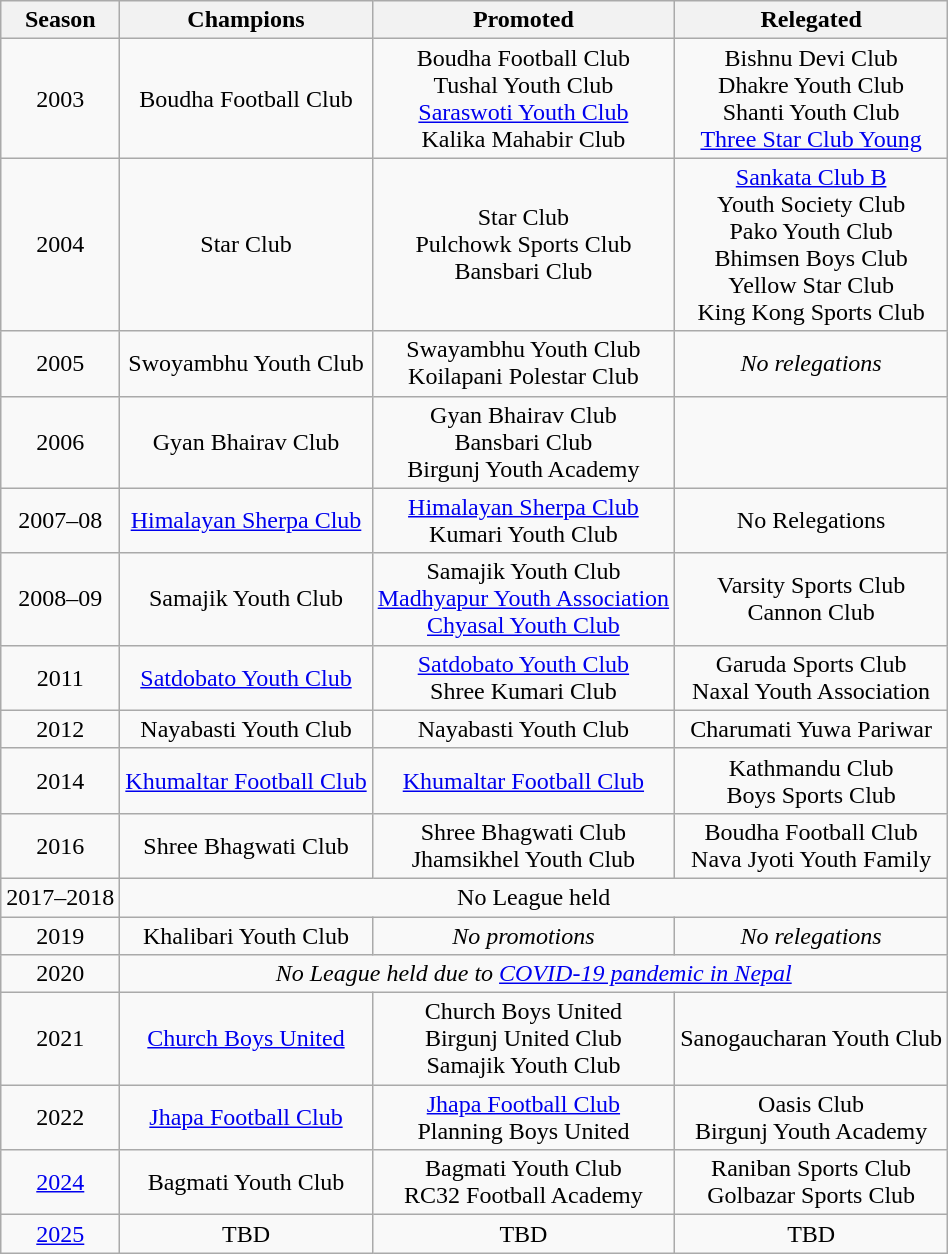<table class="wikitable" style="text-align: center;">
<tr>
<th>Season</th>
<th>Champions</th>
<th>Promoted</th>
<th>Relegated</th>
</tr>
<tr>
<td>2003</td>
<td>Boudha Football Club</td>
<td>Boudha Football Club <br> Tushal Youth Club <br> <a href='#'>Saraswoti Youth Club</a> <br> Kalika Mahabir Club</td>
<td>Bishnu Devi Club <br> Dhakre Youth Club <br> Shanti Youth Club <br> <a href='#'>Three Star Club Young</a></td>
</tr>
<tr>
<td>2004</td>
<td>Star Club</td>
<td>Star Club <br> Pulchowk Sports Club <br> Bansbari Club</td>
<td><a href='#'>Sankata Club B</a><br> Youth Society Club <br> Pako Youth Club <br> Bhimsen Boys Club <br> Yellow Star Club <br> King Kong Sports Club</td>
</tr>
<tr>
<td>2005</td>
<td>Swoyambhu Youth Club</td>
<td>Swayambhu Youth Club <br> Koilapani Polestar Club</td>
<td><em>No relegations</em></td>
</tr>
<tr>
<td>2006</td>
<td>Gyan Bhairav Club</td>
<td>Gyan Bhairav Club<br>Bansbari Club<br>Birgunj Youth Academy</td>
<td></td>
</tr>
<tr>
<td>2007–08</td>
<td><a href='#'>Himalayan Sherpa Club</a></td>
<td><a href='#'>Himalayan Sherpa Club</a> <br> Kumari Youth Club</td>
<td>No Relegations</td>
</tr>
<tr>
<td>2008–09</td>
<td>Samajik Youth Club</td>
<td>Samajik Youth Club<br><a href='#'>Madhyapur Youth Association</a><br><a href='#'>Chyasal Youth Club</a></td>
<td>Varsity Sports Club<br>Cannon Club</td>
</tr>
<tr>
<td>2011</td>
<td><a href='#'>Satdobato Youth Club</a></td>
<td><a href='#'>Satdobato Youth Club</a> <br>Shree Kumari Club</td>
<td>Garuda Sports Club<br>Naxal Youth Association</td>
</tr>
<tr>
<td>2012</td>
<td>Nayabasti Youth Club</td>
<td>Nayabasti Youth Club</td>
<td>Charumati Yuwa Pariwar</td>
</tr>
<tr>
<td>2014</td>
<td><a href='#'>Khumaltar Football Club</a></td>
<td><a href='#'>Khumaltar Football Club</a></td>
<td>Kathmandu Club<br>Boys Sports Club</td>
</tr>
<tr>
<td>2016</td>
<td>Shree Bhagwati Club</td>
<td>Shree Bhagwati Club <br> Jhamsikhel Youth Club</td>
<td>Boudha Football Club<br>Nava Jyoti Youth Family</td>
</tr>
<tr>
<td>2017–2018</td>
<td colspan="3">No League held</td>
</tr>
<tr>
<td>2019</td>
<td>Khalibari Youth Club</td>
<td><em>No promotions</em></td>
<td><em>No relegations</em></td>
</tr>
<tr>
<td>2020</td>
<td colspan="3"><em>No League held due to <a href='#'>COVID-19 pandemic in Nepal</a></em></td>
</tr>
<tr>
<td>2021</td>
<td><a href='#'>Church Boys United</a></td>
<td>Church Boys United<br>Birgunj United Club<br>Samajik Youth Club</td>
<td>Sanogaucharan Youth Club</td>
</tr>
<tr>
<td>2022</td>
<td><a href='#'>Jhapa Football Club</a></td>
<td><a href='#'>Jhapa Football Club</a><br>Planning Boys United</td>
<td>Oasis Club<br>Birgunj Youth Academy</td>
</tr>
<tr>
<td><a href='#'>2024</a></td>
<td>Bagmati Youth Club</td>
<td>Bagmati Youth Club<br>RC32 Football Academy</td>
<td>Raniban Sports Club<br>Golbazar Sports Club</td>
</tr>
<tr>
<td><a href='#'>2025</a></td>
<td>TBD</td>
<td>TBD</td>
<td>TBD</td>
</tr>
</table>
